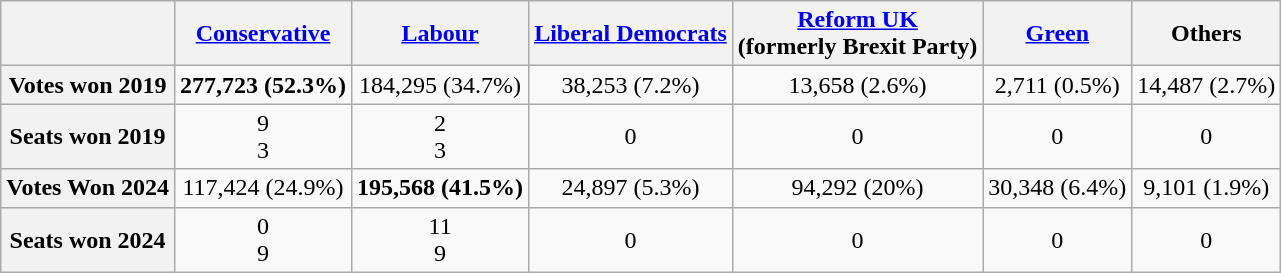<table class="wikitable" style=text-align:center>
<tr>
<th></th>
<th><a href='#'>Conservative</a></th>
<th><a href='#'>Labour</a></th>
<th><a href='#'>Liberal Democrats</a></th>
<th><a href='#'>Reform UK</a><br> (formerly Brexit Party)</th>
<th><a href='#'>Green</a></th>
<th>Others</th>
</tr>
<tr class="nowrap"|>
<th>Votes won 2019</th>
<td><strong>277,723</strong> <strong>(52.3%)</strong></td>
<td>184,295 (34.7%)</td>
<td>38,253 (7.2%)</td>
<td>13,658 (2.6%)</td>
<td>2,711 (0.5%)</td>
<td>14,487 (2.7%)</td>
</tr>
<tr>
<th>Seats won 2019</th>
<td>9<br>3</td>
<td style="text-align:center">2<br>3</td>
<td style="text-align:center">0<br></td>
<td style="text-align:center">0<br></td>
<td style=text-align:center>0<br></td>
<td style=text-align:center>0<br></td>
</tr>
<tr>
<th>Votes Won 2024</th>
<td>117,424 (24.9%)</td>
<td><strong>195,568</strong> <strong>(41.5%)</strong></td>
<td>24,897 (5.3%)</td>
<td>94,292 (20%)</td>
<td>30,348 (6.4%)</td>
<td>9,101 (1.9%)</td>
</tr>
<tr>
<th>Seats won 2024</th>
<td>0<br>9</td>
<td>11<br>9</td>
<td>0<br></td>
<td>0<br></td>
<td>0<br></td>
<td>0<br></td>
</tr>
</table>
